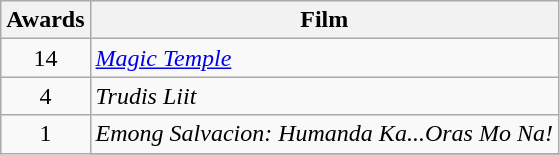<table class="wikitable" style="text-align:center">
<tr>
<th scope="col">Awards</th>
<th scope="col">Film</th>
</tr>
<tr>
<td>14</td>
<td align=left><em><a href='#'>Magic Temple</a></em></td>
</tr>
<tr>
<td>4</td>
<td align=left><em>Trudis Liit</em></td>
</tr>
<tr>
<td rowspan=2>1</td>
<td align=left><em>Emong Salvacion: Humanda Ka...Oras Mo Na!</em></td>
</tr>
<tr>
</tr>
</table>
